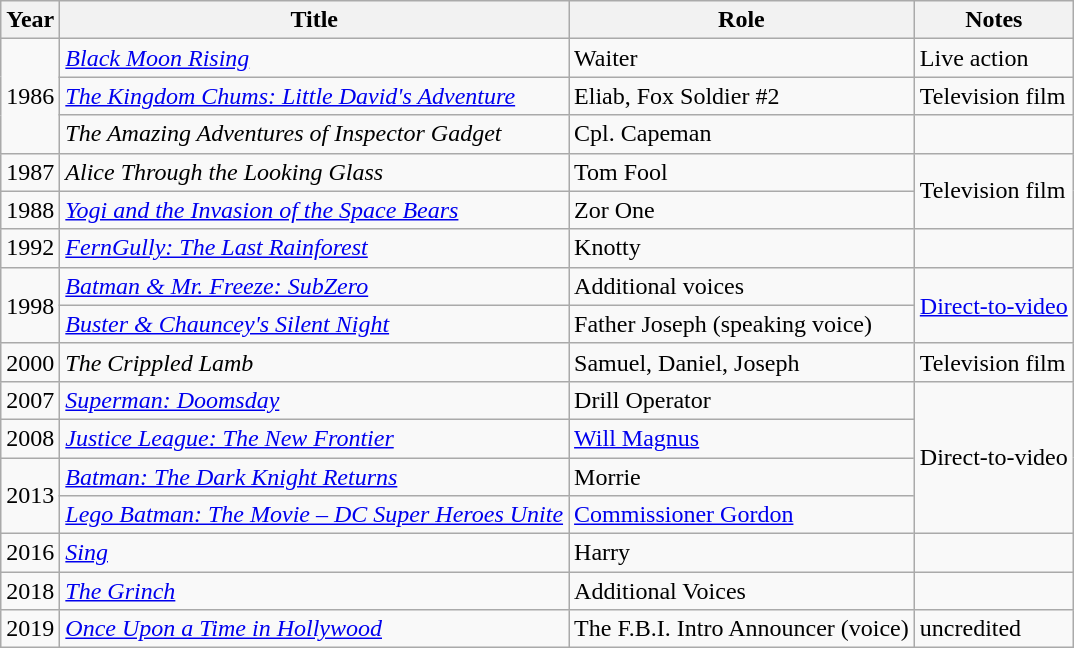<table class="wikitable sortable plainrowheaders" style="white-space:nowrap">
<tr>
<th>Year</th>
<th>Title</th>
<th>Role</th>
<th>Notes</th>
</tr>
<tr>
<td rowspan=3>1986</td>
<td><em><a href='#'>Black Moon Rising</a></em></td>
<td>Waiter</td>
<td>Live action</td>
</tr>
<tr>
<td><em><a href='#'>The Kingdom Chums: Little David's Adventure</a></em></td>
<td>Eliab, Fox Soldier #2</td>
<td>Television film</td>
</tr>
<tr>
<td><em>The Amazing Adventures of Inspector Gadget</em></td>
<td>Cpl. Capeman</td>
<td></td>
</tr>
<tr>
<td>1987</td>
<td><em>Alice Through the Looking Glass</em></td>
<td>Tom Fool</td>
<td rowspan="2">Television film</td>
</tr>
<tr>
<td>1988</td>
<td><em><a href='#'>Yogi and the Invasion of the Space Bears</a></em></td>
<td>Zor One</td>
</tr>
<tr>
<td>1992</td>
<td><em><a href='#'>FernGully: The Last Rainforest</a></em></td>
<td>Knotty</td>
<td></td>
</tr>
<tr>
<td rowspan=2>1998</td>
<td><em><a href='#'>Batman & Mr. Freeze: SubZero</a></em></td>
<td>Additional voices</td>
<td rowspan="2"><a href='#'>Direct-to-video</a></td>
</tr>
<tr>
<td><em><a href='#'>Buster & Chauncey's Silent Night</a></em></td>
<td>Father Joseph (speaking voice)</td>
</tr>
<tr>
<td>2000</td>
<td><em>The Crippled  Lamb</em></td>
<td>Samuel, Daniel, Joseph</td>
<td>Television film</td>
</tr>
<tr>
<td>2007</td>
<td><em><a href='#'>Superman: Doomsday</a></em></td>
<td>Drill Operator</td>
<td rowspan="4">Direct-to-video</td>
</tr>
<tr>
<td>2008</td>
<td><em><a href='#'>Justice League: The New Frontier</a></em></td>
<td><a href='#'>Will Magnus</a></td>
</tr>
<tr>
<td rowspan=2>2013</td>
<td><em><a href='#'>Batman: The Dark Knight Returns</a></em></td>
<td>Morrie</td>
</tr>
<tr>
<td><em><a href='#'>Lego Batman: The Movie – DC Super Heroes Unite</a></em></td>
<td><a href='#'>Commissioner Gordon</a></td>
</tr>
<tr>
<td>2016</td>
<td><em><a href='#'>Sing</a></em></td>
<td>Harry</td>
<td></td>
</tr>
<tr>
<td>2018</td>
<td><em><a href='#'>The Grinch</a></em></td>
<td>Additional Voices</td>
<td></td>
</tr>
<tr>
<td>2019</td>
<td><em><a href='#'>Once Upon a Time in Hollywood</a></em></td>
<td>The F.B.I. Intro Announcer (voice)</td>
<td>uncredited</td>
</tr>
</table>
